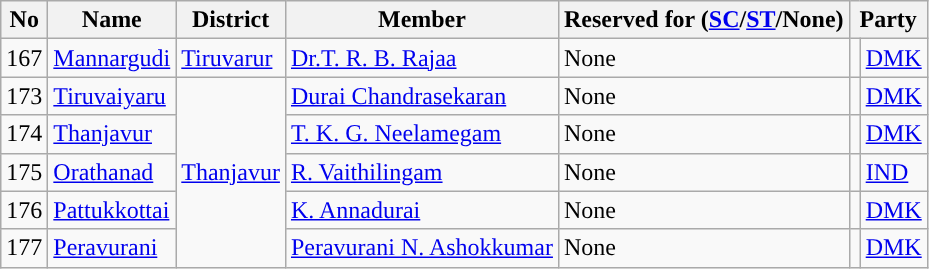<table class="wikitable sortable">
<tr>
<th>No</th>
<th>Name</th>
<th>District</th>
<th>Member</th>
<th>Reserved for (<a href='#'>SC</a>/<a href='#'>ST</a>/None)</th>
<th colspan="2">Party</th>
</tr>
<tr>
<td>167</td>
<td><a href='#'>Mannargudi</a></td>
<td rowspan="1"><a href='#'>Tiruvarur</a></td>
<td><a href='#'>Dr.T. R. B. Rajaa</a></td>
<td>None</td>
<td style="background-color: "></td>
<td><a href='#'>DMK</a></td>
</tr>
<tr>
<td>173</td>
<td><a href='#'>Tiruvaiyaru</a></td>
<td rowspan="5"><a href='#'>Thanjavur</a></td>
<td><a href='#'>Durai Chandrasekaran</a></td>
<td>None</td>
<td style="background-color: "></td>
<td><a href='#'>DMK</a></td>
</tr>
<tr>
<td>174</td>
<td><a href='#'>Thanjavur</a></td>
<td><a href='#'>T. K. G. Neelamegam</a></td>
<td>None</td>
<td style="background-color: "></td>
<td><a href='#'>DMK</a></td>
</tr>
<tr>
<td>175</td>
<td><a href='#'>Orathanad</a></td>
<td><a href='#'>R. Vaithilingam</a></td>
<td>None</td>
<td style="background-color: "></td>
<td><a href='#'>IND</a></td>
</tr>
<tr>
<td>176</td>
<td><a href='#'>Pattukkottai</a></td>
<td><a href='#'>K. Annadurai</a></td>
<td>None</td>
<td style="background-color: "></td>
<td><a href='#'>DMK</a></td>
</tr>
<tr>
<td>177</td>
<td><a href='#'>Peravurani</a></td>
<td><a href='#'>Peravurani N. Ashokkumar</a></td>
<td>None</td>
<td style="background-color: "></td>
<td><a href='#'>DMK</a></td>
</tr>
</table>
